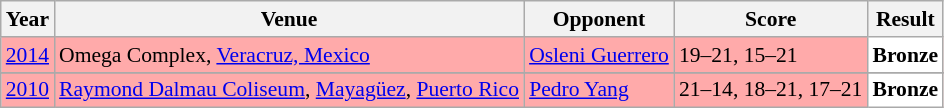<table class="sortable wikitable" style="font-size: 90%;">
<tr>
<th>Year</th>
<th>Venue</th>
<th>Opponent</th>
<th>Score</th>
<th>Result</th>
</tr>
<tr style="background:#FFAAAA">
<td align="center"><a href='#'>2014</a></td>
<td align="left">Omega Complex, <a href='#'>Veracruz, Mexico</a></td>
<td align="left"> <a href='#'>Osleni Guerrero</a></td>
<td align="left">19–21, 15–21</td>
<td style="text-align:left; background:white"> <strong>Bronze</strong></td>
</tr>
<tr>
</tr>
<tr style="background:#FFAAAA">
<td align="center"><a href='#'>2010</a></td>
<td align="left"><a href='#'>Raymond Dalmau Coliseum</a>, <a href='#'>Mayagüez</a>, <a href='#'>Puerto Rico</a></td>
<td align="left"> <a href='#'>Pedro Yang</a></td>
<td align="left">21–14, 18–21, 17–21</td>
<td style="text-align:left; background:white"> <strong>Bronze</strong></td>
</tr>
</table>
